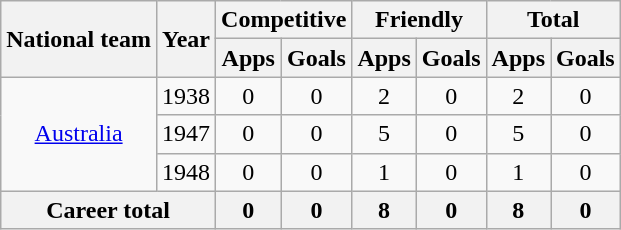<table class="wikitable" style="text-align:center">
<tr>
<th rowspan="2">National team</th>
<th rowspan="2">Year</th>
<th colspan="2">Competitive</th>
<th colspan="2">Friendly</th>
<th colspan="2">Total</th>
</tr>
<tr>
<th>Apps</th>
<th>Goals</th>
<th>Apps</th>
<th>Goals</th>
<th>Apps</th>
<th>Goals</th>
</tr>
<tr>
<td rowspan="3"><a href='#'>Australia</a></td>
<td>1938</td>
<td>0</td>
<td>0</td>
<td>2</td>
<td>0</td>
<td>2</td>
<td>0</td>
</tr>
<tr>
<td>1947</td>
<td>0</td>
<td>0</td>
<td>5</td>
<td>0</td>
<td>5</td>
<td>0</td>
</tr>
<tr>
<td>1948</td>
<td>0</td>
<td>0</td>
<td>1</td>
<td>0</td>
<td>1</td>
<td>0</td>
</tr>
<tr>
<th colspan="2">Career total</th>
<th>0</th>
<th>0</th>
<th>8</th>
<th>0</th>
<th>8</th>
<th>0</th>
</tr>
</table>
